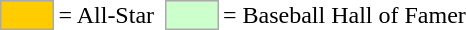<table>
<tr>
<td Style="background-color:#FFCC00; border:1px solid #aaaaaa; width:2em;"></td>
<td>= All-Star</td>
<td></td>
<td Style="background-color:#CCFFCC; border:1px solid #aaaaaa; width:2em;"></td>
<td>= Baseball Hall of Famer</td>
</tr>
</table>
